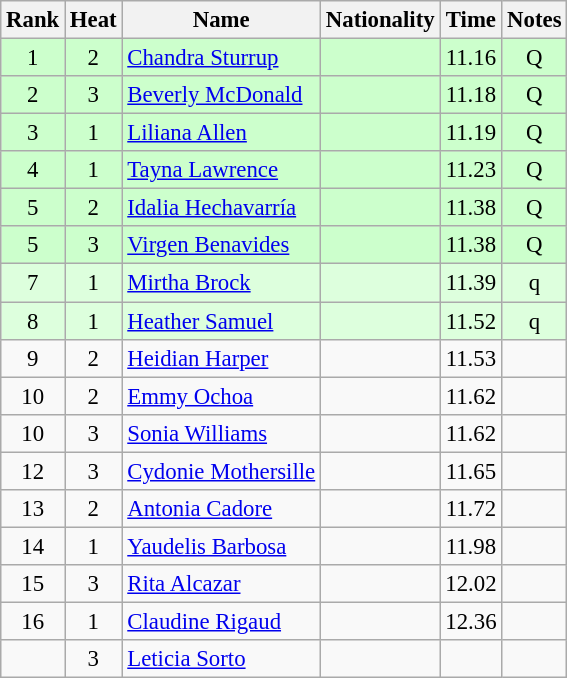<table class="wikitable sortable" style="text-align:center; font-size:95%">
<tr>
<th>Rank</th>
<th>Heat</th>
<th>Name</th>
<th>Nationality</th>
<th>Time</th>
<th>Notes</th>
</tr>
<tr bgcolor=ccffcc>
<td>1</td>
<td>2</td>
<td align=left><a href='#'>Chandra Sturrup</a></td>
<td align=left></td>
<td>11.16</td>
<td>Q</td>
</tr>
<tr bgcolor=ccffcc>
<td>2</td>
<td>3</td>
<td align=left><a href='#'>Beverly McDonald</a></td>
<td align=left></td>
<td>11.18</td>
<td>Q</td>
</tr>
<tr bgcolor=ccffcc>
<td>3</td>
<td>1</td>
<td align=left><a href='#'>Liliana Allen</a></td>
<td align=left></td>
<td>11.19</td>
<td>Q</td>
</tr>
<tr bgcolor=ccffcc>
<td>4</td>
<td>1</td>
<td align=left><a href='#'>Tayna Lawrence</a></td>
<td align=left></td>
<td>11.23</td>
<td>Q</td>
</tr>
<tr bgcolor=ccffcc>
<td>5</td>
<td>2</td>
<td align=left><a href='#'>Idalia Hechavarría</a></td>
<td align=left></td>
<td>11.38</td>
<td>Q</td>
</tr>
<tr bgcolor=ccffcc>
<td>5</td>
<td>3</td>
<td align=left><a href='#'>Virgen Benavides</a></td>
<td align=left></td>
<td>11.38</td>
<td>Q</td>
</tr>
<tr bgcolor=ddffdd>
<td>7</td>
<td>1</td>
<td align=left><a href='#'>Mirtha Brock</a></td>
<td align=left></td>
<td>11.39</td>
<td>q</td>
</tr>
<tr bgcolor=ddffdd>
<td>8</td>
<td>1</td>
<td align=left><a href='#'>Heather Samuel</a></td>
<td align=left></td>
<td>11.52</td>
<td>q</td>
</tr>
<tr>
<td>9</td>
<td>2</td>
<td align=left><a href='#'>Heidian Harper</a></td>
<td align=left></td>
<td>11.53</td>
<td></td>
</tr>
<tr>
<td>10</td>
<td>2</td>
<td align=left><a href='#'>Emmy Ochoa</a></td>
<td align=left></td>
<td>11.62</td>
<td></td>
</tr>
<tr>
<td>10</td>
<td>3</td>
<td align=left><a href='#'>Sonia Williams</a></td>
<td align=left></td>
<td>11.62</td>
<td></td>
</tr>
<tr>
<td>12</td>
<td>3</td>
<td align=left><a href='#'>Cydonie Mothersille</a></td>
<td align=left></td>
<td>11.65</td>
<td></td>
</tr>
<tr>
<td>13</td>
<td>2</td>
<td align=left><a href='#'>Antonia Cadore</a></td>
<td align=left></td>
<td>11.72</td>
<td></td>
</tr>
<tr>
<td>14</td>
<td>1</td>
<td align=left><a href='#'>Yaudelis Barbosa</a></td>
<td align=left></td>
<td>11.98</td>
<td></td>
</tr>
<tr>
<td>15</td>
<td>3</td>
<td align=left><a href='#'>Rita Alcazar</a></td>
<td align=left></td>
<td>12.02</td>
<td></td>
</tr>
<tr>
<td>16</td>
<td>1</td>
<td align=left><a href='#'>Claudine Rigaud</a></td>
<td align=left></td>
<td>12.36</td>
<td></td>
</tr>
<tr>
<td></td>
<td>3</td>
<td align=left><a href='#'>Leticia Sorto</a></td>
<td align=left></td>
<td></td>
<td></td>
</tr>
</table>
